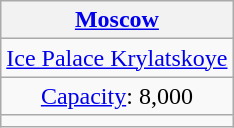<table class="wikitable" style="text-align:center">
<tr>
<th><a href='#'>Moscow</a></th>
</tr>
<tr>
<td><a href='#'>Ice Palace Krylatskoye</a></td>
</tr>
<tr>
<td><a href='#'>Capacity</a>: 8,000</td>
</tr>
<tr>
<td></td>
</tr>
</table>
